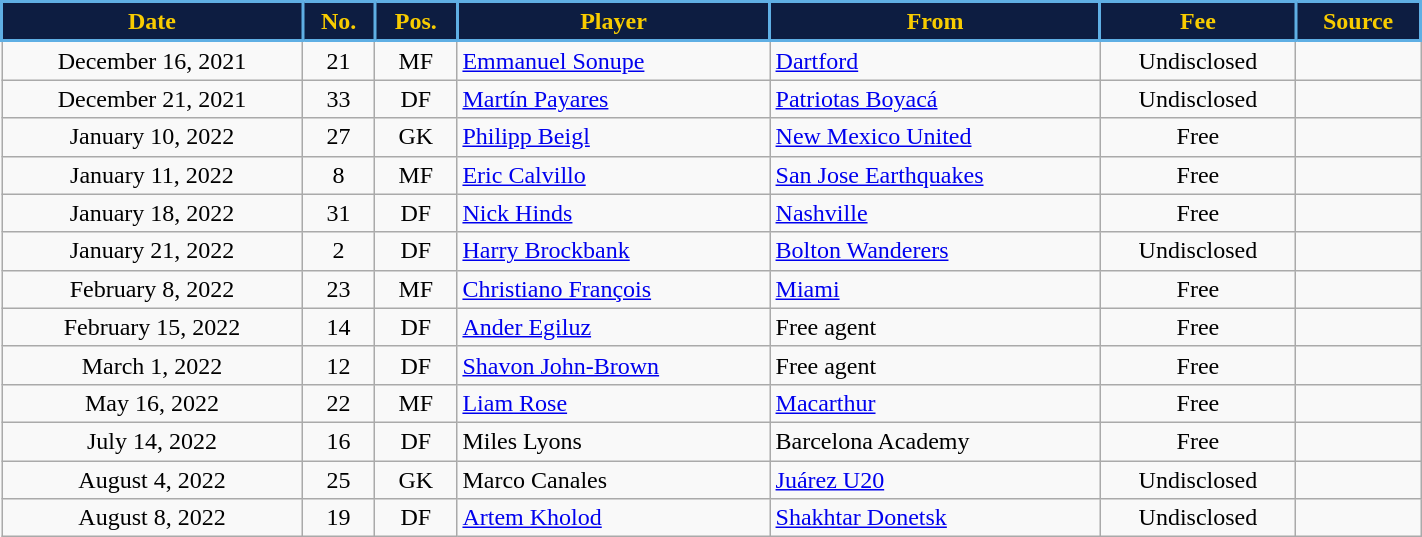<table class="wikitable plainrowheaders sortable" sortable" style="text-align:center;width:75%;">
<tr>
<th style="background:#0D1D41; color:#F8CC00; border:2px solid #5FAFE4;" scope="col">Date</th>
<th style="background:#0D1D41; color:#F8CC00; border:2px solid #5FAFE4;" scope="col">No.</th>
<th style="background:#0D1D41; color:#F8CC00; border:2px solid #5FAFE4;" scope="col">Pos.</th>
<th style="background:#0D1D41; color:#F8CC00; border:2px solid #5FAFE4;" scope="col">Player</th>
<th style="background:#0D1D41; color:#F8CC00; border:2px solid #5FAFE4;" scope="col">From</th>
<th style="background:#0D1D41; color:#F8CC00; border:2px solid #5FAFE4;" scope="col">Fee</th>
<th style="background:#0D1D41; color:#F8CC00; border:2px solid #5FAFE4;" scope="col">Source</th>
</tr>
<tr>
<td>December 16, 2021</td>
<td>21</td>
<td>MF</td>
<td align=left> <a href='#'>Emmanuel Sonupe</a></td>
<td align=left> <a href='#'>Dartford</a></td>
<td>Undisclosed</td>
<td></td>
</tr>
<tr>
<td>December 21, 2021</td>
<td>33</td>
<td>DF</td>
<td align=left> <a href='#'>Martín Payares</a></td>
<td align=left> <a href='#'>Patriotas Boyacá</a></td>
<td>Undisclosed</td>
<td></td>
</tr>
<tr>
<td>January 10, 2022</td>
<td>27</td>
<td>GK</td>
<td align=left> <a href='#'>Philipp Beigl</a></td>
<td align=left> <a href='#'>New Mexico United</a></td>
<td>Free</td>
<td></td>
</tr>
<tr>
<td>January 11, 2022</td>
<td>8</td>
<td>MF</td>
<td align=left> <a href='#'>Eric Calvillo</a></td>
<td align=left> <a href='#'>San Jose Earthquakes</a></td>
<td>Free</td>
<td></td>
</tr>
<tr>
<td>January 18, 2022</td>
<td>31</td>
<td>DF</td>
<td align=left> <a href='#'>Nick Hinds</a></td>
<td align=left> <a href='#'>Nashville</a></td>
<td>Free</td>
<td></td>
</tr>
<tr>
<td>January 21, 2022</td>
<td>2</td>
<td>DF</td>
<td align=left> <a href='#'>Harry Brockbank</a></td>
<td align=left> <a href='#'>Bolton Wanderers</a></td>
<td>Undisclosed</td>
<td></td>
</tr>
<tr>
<td>February 8, 2022</td>
<td>23</td>
<td>MF</td>
<td align=left> <a href='#'>Christiano François</a></td>
<td align=left> <a href='#'>Miami</a></td>
<td>Free</td>
<td></td>
</tr>
<tr>
<td>February 15, 2022</td>
<td>14</td>
<td>DF</td>
<td align=left> <a href='#'>Ander Egiluz</a></td>
<td align=left>Free agent</td>
<td>Free</td>
<td></td>
</tr>
<tr>
<td>March 1, 2022</td>
<td>12</td>
<td>DF</td>
<td align=left> <a href='#'>Shavon John-Brown</a></td>
<td align=left>Free agent</td>
<td>Free</td>
<td></td>
</tr>
<tr>
<td>May 16, 2022</td>
<td>22</td>
<td>MF</td>
<td align=left> <a href='#'>Liam Rose</a></td>
<td align=left> <a href='#'>Macarthur</a></td>
<td>Free</td>
<td></td>
</tr>
<tr>
<td>July 14, 2022</td>
<td>16</td>
<td>DF</td>
<td align=left> Miles Lyons</td>
<td align=left> Barcelona Academy</td>
<td>Free</td>
<td></td>
</tr>
<tr>
<td>August 4, 2022</td>
<td>25</td>
<td>GK</td>
<td align=left> Marco Canales</td>
<td align=left> <a href='#'>Juárez U20</a></td>
<td>Undisclosed</td>
<td></td>
</tr>
<tr>
<td>August 8, 2022</td>
<td>19</td>
<td>DF</td>
<td align=left> <a href='#'>Artem Kholod</a></td>
<td align=left> <a href='#'>Shakhtar Donetsk</a></td>
<td>Undisclosed</td>
<td></td>
</tr>
</table>
